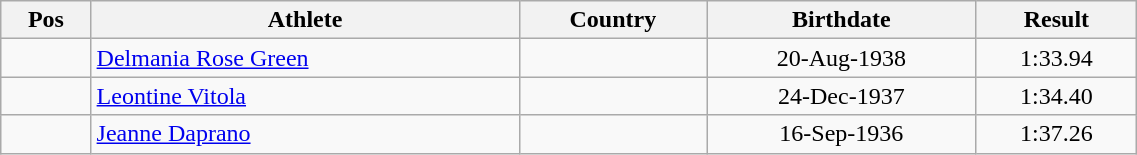<table class="wikitable"  style="text-align:center; width:60%;">
<tr>
<th>Pos</th>
<th>Athlete</th>
<th>Country</th>
<th>Birthdate</th>
<th>Result</th>
</tr>
<tr>
<td align=center></td>
<td align=left><a href='#'>Delmania Rose Green</a></td>
<td align=left></td>
<td>20-Aug-1938</td>
<td>1:33.94</td>
</tr>
<tr>
<td align=center></td>
<td align=left><a href='#'>Leontine Vitola</a></td>
<td align=left></td>
<td>24-Dec-1937</td>
<td>1:34.40</td>
</tr>
<tr>
<td align=center></td>
<td align=left><a href='#'>Jeanne Daprano</a></td>
<td align=left></td>
<td>16-Sep-1936</td>
<td>1:37.26</td>
</tr>
</table>
